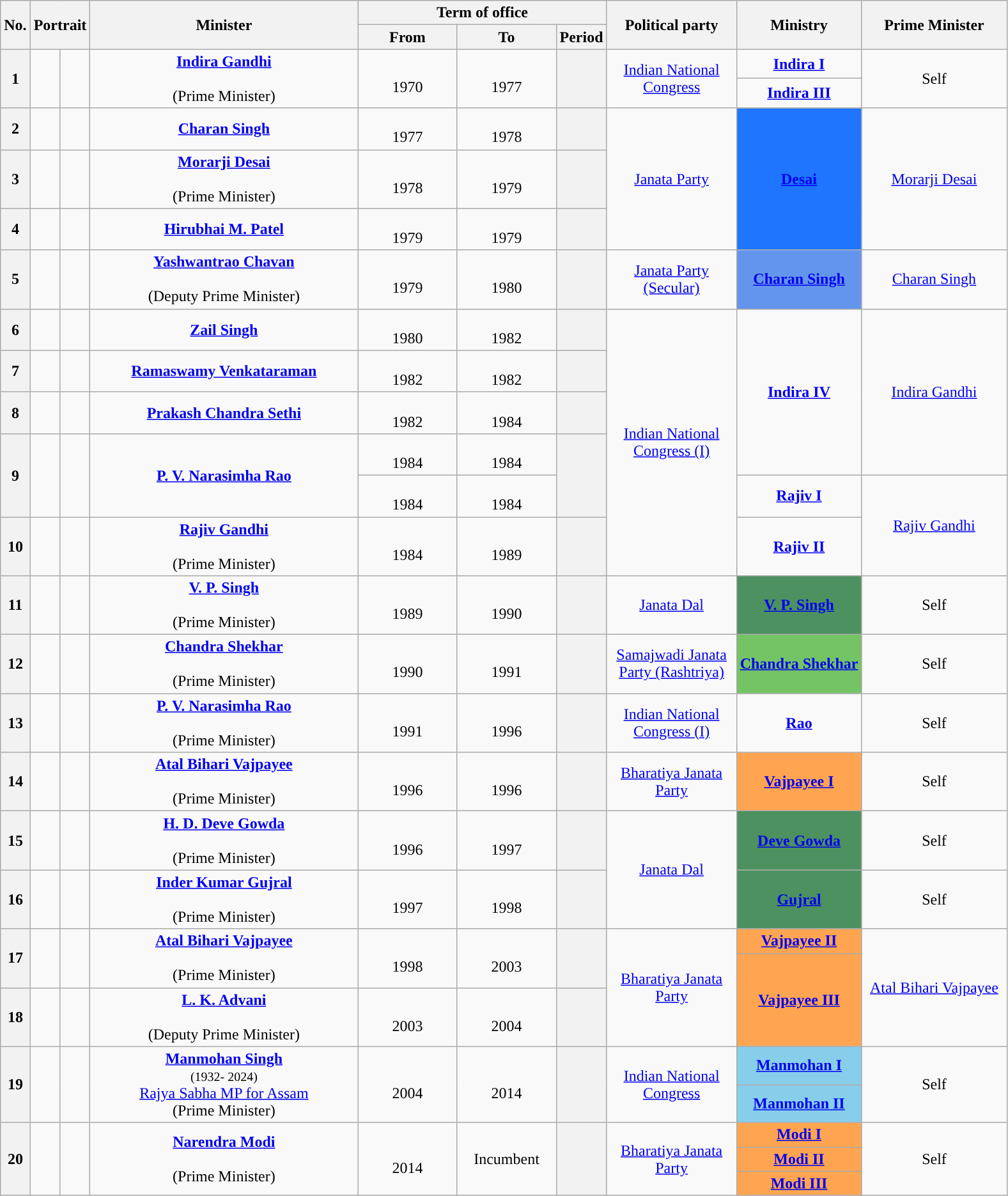<table class="wikitable" style="text-align:center">
<tr>
<th rowspan="2">No.</th>
<th rowspan="2" colspan="2">Portrait</th>
<th rowspan="2" style="width:17em">Minister<br></th>
<th colspan="3">Term of office</th>
<th rowspan="2" style="width:8em">Political party</th>
<th rowspan="2">Ministry</th>
<th rowspan="2" style="width:9em">Prime Minister</th>
</tr>
<tr>
<th style="width:6em">From</th>
<th style="width:6em">To</th>
<th>Period</th>
</tr>
<tr>
<th rowspan="2">1</th>
<td rowspan="2"></td>
<td rowspan="2"></td>
<td rowspan="2"><strong><a href='#'>Indira Gandhi</a></strong><br><br>(Prime Minister)</td>
<td rowspan="2"><br>1970</td>
<td rowspan="2"><br>1977</td>
<th rowspan="2"></th>
<td rowspan="2"><a href='#'>Indian National Congress</a></td>
<td><strong><a href='#'>Indira I</a></strong></td>
<td rowspan="2">Self</td>
</tr>
<tr>
<td><strong><a href='#'>Indira III</a></strong></td>
</tr>
<tr>
<th>2</th>
<td></td>
<td></td>
<td><strong><a href='#'>Charan Singh</a></strong><br></td>
<td><br>1977</td>
<td><br>1978</td>
<th></th>
<td rowspan="3"><a href='#'>Janata Party</a></td>
<td rowspan="3" bgcolor="#1F75FE"><strong><a href='#'>Desai</a></strong></td>
<td rowspan="3"><a href='#'>Morarji Desai</a></td>
</tr>
<tr>
<th>3</th>
<td></td>
<td></td>
<td><strong><a href='#'>Morarji Desai</a></strong><br><br>(Prime Minister)</td>
<td><br>1978</td>
<td><br>1979</td>
<th></th>
</tr>
<tr>
<th>4</th>
<td></td>
<td></td>
<td><strong><a href='#'>Hirubhai M. Patel</a></strong><br></td>
<td><br>1979</td>
<td><br>1979</td>
<th></th>
</tr>
<tr>
<th>5</th>
<td></td>
<td></td>
<td><strong><a href='#'>Yashwantrao Chavan</a></strong><br><br>(Deputy Prime Minister)</td>
<td><br>1979</td>
<td><br>1980</td>
<th></th>
<td><a href='#'>Janata Party (Secular)</a></td>
<td bgcolor="#6495ED"><strong><a href='#'>Charan Singh</a></strong></td>
<td><a href='#'>Charan Singh</a></td>
</tr>
<tr>
<th>6</th>
<td></td>
<td></td>
<td><strong><a href='#'>Zail Singh</a></strong><br></td>
<td><br>1980</td>
<td><br>1982</td>
<th></th>
<td rowspan="6"><a href='#'>Indian National Congress (I)</a></td>
<td rowspan="4"><strong><a href='#'>Indira IV</a></strong></td>
<td rowspan="4"><a href='#'>Indira Gandhi</a></td>
</tr>
<tr>
<th>7</th>
<td></td>
<td></td>
<td><strong><a href='#'>Ramaswamy Venkataraman</a></strong><br></td>
<td><br>1982</td>
<td><br>1982</td>
<th></th>
</tr>
<tr>
<th>8</th>
<td></td>
<td></td>
<td><strong><a href='#'>Prakash Chandra Sethi</a></strong><br></td>
<td><br>1982</td>
<td><br>1984</td>
<th></th>
</tr>
<tr>
<th rowspan="2">9</th>
<td rowspan="2"></td>
<td rowspan="2"></td>
<td rowspan="2"><strong><a href='#'>P. V. Narasimha Rao</a></strong><br></td>
<td><br>1984</td>
<td><br>1984</td>
<th rowspan="2"></th>
</tr>
<tr>
<td><br>1984</td>
<td><br>1984</td>
<td><strong><a href='#'>Rajiv I</a></strong></td>
<td rowspan="2"><a href='#'>Rajiv Gandhi</a></td>
</tr>
<tr>
<th>10</th>
<td></td>
<td></td>
<td><strong><a href='#'>Rajiv Gandhi</a></strong><br><br>(Prime Minister)</td>
<td><br>1984</td>
<td><br>1989</td>
<th></th>
<td><strong><a href='#'>Rajiv II</a></strong></td>
</tr>
<tr>
<th>11</th>
<td></td>
<td></td>
<td><strong><a href='#'>V. P. Singh</a></strong><br><br>(Prime Minister)</td>
<td><br>1989</td>
<td><br>1990</td>
<th></th>
<td><a href='#'>Janata Dal</a></td>
<td style="background:#4C915F"><strong><a href='#'>V. P. Singh</a></strong></td>
<td>Self</td>
</tr>
<tr>
<th>12</th>
<td></td>
<td></td>
<td><strong><a href='#'>Chandra Shekhar</a></strong><br><br>(Prime Minister)</td>
<td><br>1990</td>
<td><br>1991</td>
<th></th>
<td><a href='#'>Samajwadi Janata Party (Rashtriya)</a></td>
<td style="background:#74C365"><strong><a href='#'>Chandra Shekhar</a></strong></td>
<td>Self</td>
</tr>
<tr>
<th>13</th>
<td></td>
<td></td>
<td><strong><a href='#'>P. V. Narasimha Rao</a></strong><br><br>(Prime Minister)</td>
<td><br>1991</td>
<td><br>1996</td>
<th></th>
<td><a href='#'>Indian National Congress (I)</a></td>
<td><a href='#'><strong>Rao</strong></a></td>
<td>Self</td>
</tr>
<tr>
<th>14</th>
<td></td>
<td></td>
<td><strong><a href='#'>Atal Bihari Vajpayee</a></strong><br><br>(Prime Minister)</td>
<td><br>1996</td>
<td><br>1996</td>
<th></th>
<td><a href='#'>Bharatiya Janata Party</a></td>
<td style="background:#FFA551;"><strong><a href='#'>Vajpayee I</a></strong></td>
<td>Self</td>
</tr>
<tr>
<th>15</th>
<td></td>
<td></td>
<td><strong><a href='#'>H. D. Deve Gowda</a></strong><br><br>(Prime Minister)</td>
<td><br>1996</td>
<td><br>1997</td>
<th></th>
<td rowspan="2"><a href='#'>Janata Dal</a></td>
<td style="background:#4C915F"><strong><a href='#'>Deve Gowda</a></strong></td>
<td>Self</td>
</tr>
<tr>
<th>16</th>
<td></td>
<td></td>
<td><strong><a href='#'>Inder Kumar Gujral</a></strong><br><br>(Prime Minister)</td>
<td><br>1997</td>
<td><br>1998</td>
<th></th>
<td style="background:#4C915F"><strong><a href='#'>Gujral</a></strong></td>
<td>Self</td>
</tr>
<tr>
<th rowspan="2">17</th>
<td rowspan="2"></td>
<td rowspan="2"></td>
<td rowspan="2"><strong><a href='#'>Atal Bihari Vajpayee</a></strong><br><br>(Prime Minister)</td>
<td rowspan="2"><br>1998</td>
<td rowspan="2"><br>2003</td>
<th rowspan="2"></th>
<td rowspan="3"><a href='#'>Bharatiya Janata Party</a></td>
<td style="background:#FFA551;"><strong><a href='#'>Vajpayee II</a></strong></td>
<td rowspan="3"><a href='#'>Atal Bihari Vajpayee</a></td>
</tr>
<tr>
<td rowspan="2" style="background:#FFA551;"><strong><a href='#'>Vajpayee III</a></strong></td>
</tr>
<tr>
<th>18</th>
<td></td>
<td></td>
<td><strong><a href='#'>L. K. Advani</a></strong><br><br>(Deputy Prime Minister)</td>
<td><br>2003</td>
<td><br>2004</td>
<th></th>
</tr>
<tr>
<th rowspan="2">19</th>
<td rowspan="2"></td>
<td rowspan="2"></td>
<td rowspan="2"><strong><a href='#'>Manmohan Singh</a></strong><br><small>(1932- 2024)</small><br><a href='#'>Rajya Sabha MP for Assam</a><br>(Prime Minister)</td>
<td rowspan="2"><br>2004</td>
<td rowspan="2"><br>2014</td>
<th rowspan="2"></th>
<td rowspan="2"><a href='#'>Indian National Congress</a></td>
<td bgcolor="#87CEEB"><a href='#'><strong>Manmohan I</strong></a></td>
<td rowspan="2">Self</td>
</tr>
<tr>
<td bgcolor="#87CEEB"><a href='#'><strong>Manmohan II</strong></a></td>
</tr>
<tr>
<th rowspan="3">20</th>
<td rowspan="3"></td>
<td rowspan="3"></td>
<td rowspan="3"><strong><a href='#'>Narendra Modi</a></strong><br><br>(Prime Minister)</td>
<td rowspan="3"><br>2014</td>
<td rowspan="3">Incumbent</td>
<th rowspan="3"></th>
<td rowspan="3"><a href='#'>Bharatiya Janata Party</a></td>
<td style="background:#FFA551;"><strong><a href='#'>Modi I</a></strong></td>
<td rowspan="3">Self</td>
</tr>
<tr>
<td style="background:#FFA551;"><strong><a href='#'>Modi II</a></strong></td>
</tr>
<tr>
<td style="background:#FFA551;"><strong><a href='#'>Modi III</a></strong></td>
</tr>
</table>
